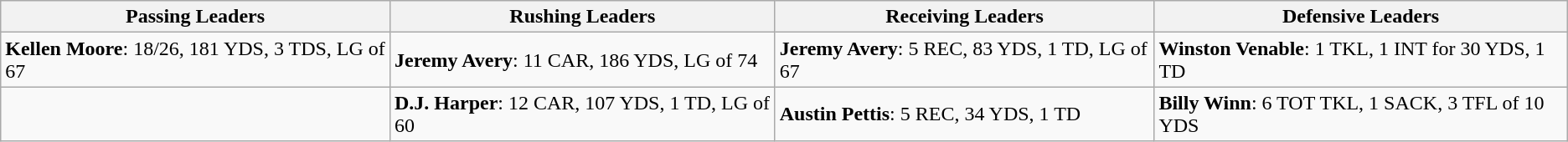<table class="wikitable">
<tr>
<th>Passing Leaders</th>
<th>Rushing Leaders</th>
<th>Receiving Leaders</th>
<th>Defensive Leaders</th>
</tr>
<tr>
<td><strong>Kellen Moore</strong>: 18/26, 181 YDS, 3 TDS, LG of 67</td>
<td><strong>Jeremy Avery</strong>: 11 CAR, 186 YDS, LG of 74</td>
<td><strong>Jeremy Avery</strong>: 5 REC, 83 YDS, 1 TD, LG of 67</td>
<td><strong>Winston Venable</strong>: 1 TKL, 1 INT for 30 YDS, 1 TD</td>
</tr>
<tr>
<td></td>
<td><strong>D.J. Harper</strong>: 12 CAR, 107 YDS, 1 TD, LG of 60</td>
<td><strong>Austin Pettis</strong>: 5 REC, 34 YDS, 1 TD</td>
<td><strong>Billy Winn</strong>: 6 TOT TKL, 1 SACK, 3 TFL of 10 YDS</td>
</tr>
</table>
